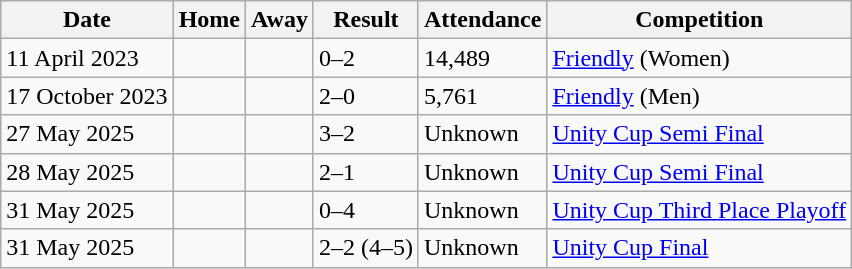<table class="wikitable">
<tr>
<th>Date</th>
<th>Home</th>
<th>Away</th>
<th>Result</th>
<th>Attendance</th>
<th>Competition</th>
</tr>
<tr>
<td>11 April 2023</td>
<td></td>
<td></td>
<td>0–2</td>
<td>14,489</td>
<td><a href='#'>Friendly</a> (Women)</td>
</tr>
<tr>
<td>17 October 2023</td>
<td></td>
<td></td>
<td>2–0</td>
<td>5,761</td>
<td><a href='#'>Friendly</a> (Men)</td>
</tr>
<tr>
<td>27 May 2025</td>
<td></td>
<td></td>
<td>3–2</td>
<td>Unknown</td>
<td><a href='#'>Unity Cup Semi Final</a></td>
</tr>
<tr>
<td>28 May 2025</td>
<td></td>
<td></td>
<td>2–1</td>
<td>Unknown</td>
<td><a href='#'>Unity Cup Semi Final</a></td>
</tr>
<tr>
<td>31 May 2025</td>
<td></td>
<td></td>
<td>0–4</td>
<td>Unknown</td>
<td><a href='#'>Unity Cup Third Place Playoff</a></td>
</tr>
<tr>
<td>31 May 2025</td>
<td></td>
<td></td>
<td>2–2 (4–5)</td>
<td>Unknown</td>
<td><a href='#'>Unity Cup Final</a></td>
</tr>
</table>
